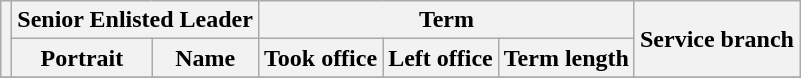<table class="wikitable sortable">
<tr>
<th rowspan=2></th>
<th colspan=2>Senior Enlisted Leader</th>
<th colspan=3>Term</th>
<th rowspan=2>Service branch</th>
</tr>
<tr>
<th>Portrait</th>
<th>Name</th>
<th>Took office</th>
<th>Left office</th>
<th>Term length</th>
</tr>
<tr>
</tr>
</table>
